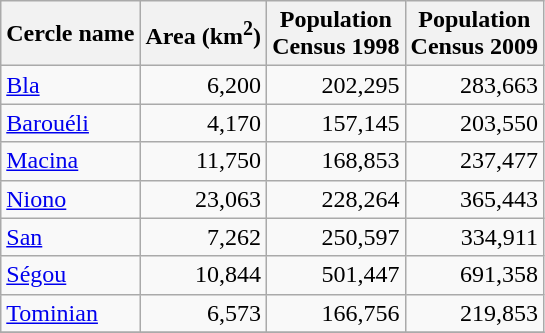<table class="sortable wikitable">
<tr>
<th>Cercle name</th>
<th>Area (km<sup>2</sup>)</th>
<th>Population<br>Census 1998</th>
<th>Population<br>Census 2009</th>
</tr>
<tr>
<td><a href='#'>Bla</a></td>
<td align="right">6,200</td>
<td align="right">202,295</td>
<td align="right">283,663</td>
</tr>
<tr>
<td><a href='#'>Barouéli</a></td>
<td align="right">4,170</td>
<td align="right">157,145</td>
<td align="right">203,550</td>
</tr>
<tr>
<td><a href='#'>Macina</a></td>
<td align="right">11,750</td>
<td align="right">168,853</td>
<td align="right">237,477</td>
</tr>
<tr>
<td><a href='#'>Niono</a></td>
<td align="right">23,063</td>
<td align="right">228,264</td>
<td align="right">365,443</td>
</tr>
<tr>
<td><a href='#'>San</a></td>
<td align="right">7,262</td>
<td align="right">250,597</td>
<td align="right">334,911</td>
</tr>
<tr>
<td><a href='#'>Ségou</a></td>
<td align="right">10,844</td>
<td align="right">501,447</td>
<td align="right">691,358</td>
</tr>
<tr>
<td><a href='#'>Tominian</a></td>
<td align="right">6,573</td>
<td align="right">166,756</td>
<td align="right">219,853</td>
</tr>
<tr>
</tr>
</table>
